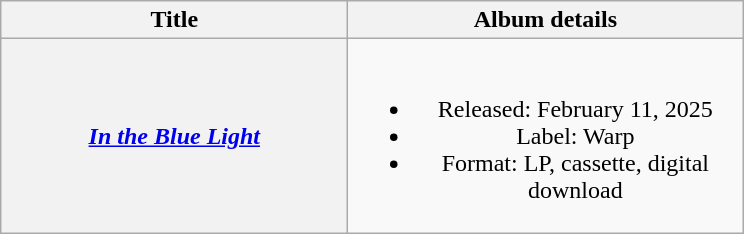<table class="wikitable plainrowheaders" style="text-align:center">
<tr>
<th scope="col" style="width:14em;">Title</th>
<th scope="col" style="width:16em;">Album details</th>
</tr>
<tr>
<th scope="row"><em><a href='#'>In the Blue Light</a></em></th>
<td><br><ul><li>Released: February 11, 2025</li><li>Label: Warp</li><li>Format: LP, cassette, digital download</li></ul></td>
</tr>
</table>
